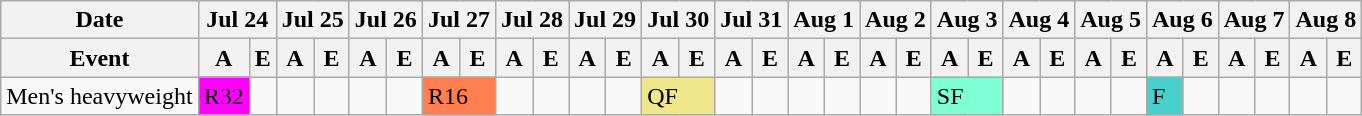<table class="wikitable olympic-schedule Boxing">
<tr>
<th>Date</th>
<th colspan="2">Jul 24</th>
<th colspan="2">Jul 25</th>
<th colspan="2">Jul 26</th>
<th colspan="2">Jul 27</th>
<th colspan="2">Jul 28</th>
<th colspan="2">Jul 29</th>
<th colspan="2">Jul 30</th>
<th colspan="2">Jul 31</th>
<th colspan="2">Aug 1</th>
<th colspan="2">Aug 2</th>
<th colspan="2">Aug 3</th>
<th colspan="2">Aug 4</th>
<th colspan="2">Aug 5</th>
<th colspan="2">Aug 6</th>
<th colspan="2">Aug 7</th>
<th colspan="2">Aug 8</th>
</tr>
<tr>
<th>Event</th>
<th>A</th>
<th>E</th>
<th>A</th>
<th>E</th>
<th>A</th>
<th>E</th>
<th>A</th>
<th>E</th>
<th>A</th>
<th>E</th>
<th>A</th>
<th>E</th>
<th>A</th>
<th>E</th>
<th>A</th>
<th>E</th>
<th>A</th>
<th>E</th>
<th>A</th>
<th>E</th>
<th>A</th>
<th>E</th>
<th>A</th>
<th>E</th>
<th>A</th>
<th>E</th>
<th>A</th>
<th>E</th>
<th>A</th>
<th>E</th>
<th>A</th>
<th>E</th>
</tr>
<tr>
<td class="event">Men's heavyweight</td>
<td bgcolor="#FF00FF" class="roundof32">R32</td>
<td></td>
<td></td>
<td></td>
<td></td>
<td></td>
<td colspan="2" bgcolor="#FF7F50" class="roundof16">R16</td>
<td></td>
<td></td>
<td></td>
<td></td>
<td colspan="2" bgcolor="#F0E68C" class="quarterfinals">QF</td>
<td></td>
<td></td>
<td></td>
<td></td>
<td></td>
<td></td>
<td colspan="2" bgcolor="#7FFFD4" class="semifinals">SF</td>
<td></td>
<td></td>
<td></td>
<td></td>
<td bgcolor="#48D1CC" class="final">F</td>
<td></td>
<td></td>
<td></td>
<td></td>
<td></td>
</tr>
</table>
